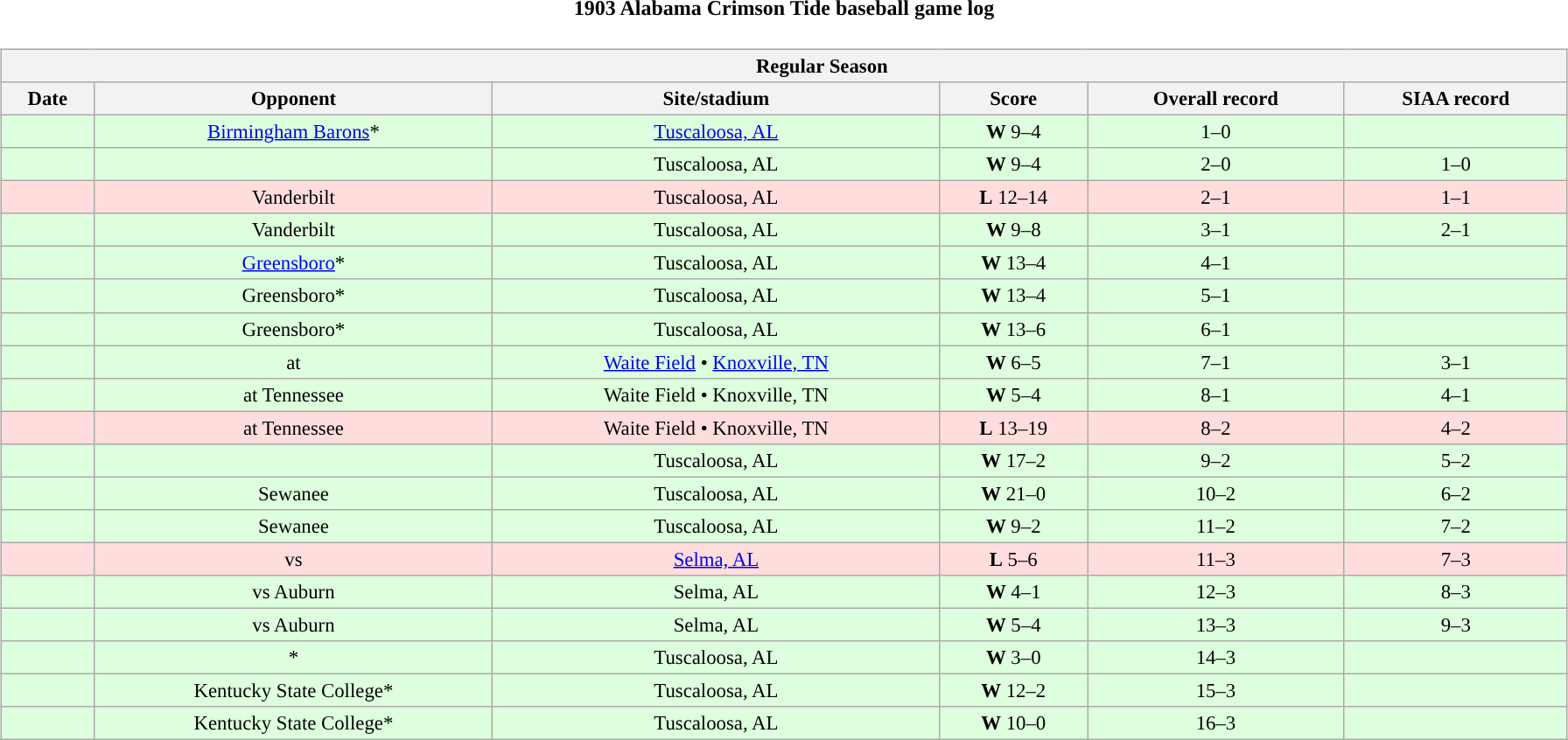<table class="toccolours" width=95% style="margin:1.5em auto; text-align:center;">
<tr>
<th colspan=2>1903 Alabama Crimson Tide baseball game log</th>
</tr>
<tr valign="top">
<td><br><table class="wikitable collapsible collapsed" style="margin:auto; font-size:95%; width:100%">
<tr>
<th colspan=12 style="padding-left:4em;">Regular Season</th>
</tr>
<tr>
<th>Date</th>
<th>Opponent</th>
<th>Site/stadium</th>
<th>Score</th>
<th>Overall record</th>
<th>SIAA record</th>
</tr>
<tr bgcolor=ddffdd>
<td></td>
<td><a href='#'>Birmingham Barons</a>*</td>
<td><a href='#'>Tuscaloosa, AL</a></td>
<td><strong>W</strong> 9–4</td>
<td>1–0</td>
<td></td>
</tr>
<tr bgcolor=ddffdd>
<td></td>
<td></td>
<td>Tuscaloosa, AL</td>
<td><strong>W</strong> 9–4</td>
<td>2–0</td>
<td>1–0</td>
</tr>
<tr bgcolor=ffdddd>
<td></td>
<td>Vanderbilt</td>
<td>Tuscaloosa, AL</td>
<td><strong>L</strong> 12–14</td>
<td>2–1</td>
<td>1–1</td>
</tr>
<tr bgcolor=ddffdd>
<td></td>
<td>Vanderbilt</td>
<td>Tuscaloosa, AL</td>
<td><strong>W</strong> 9–8</td>
<td>3–1</td>
<td>2–1</td>
</tr>
<tr bgcolor=ddffdd>
<td></td>
<td><a href='#'>Greensboro</a>*</td>
<td>Tuscaloosa, AL</td>
<td><strong>W</strong> 13–4</td>
<td>4–1</td>
<td></td>
</tr>
<tr bgcolor=ddffdd>
<td></td>
<td>Greensboro*</td>
<td>Tuscaloosa, AL</td>
<td><strong>W</strong> 13–4</td>
<td>5–1</td>
<td></td>
</tr>
<tr bgcolor=ddffdd>
<td></td>
<td>Greensboro*</td>
<td>Tuscaloosa, AL</td>
<td><strong>W</strong> 13–6</td>
<td>6–1</td>
<td></td>
</tr>
<tr bgcolor=ddffdd>
<td></td>
<td>at </td>
<td><a href='#'>Waite Field</a> • <a href='#'>Knoxville, TN</a></td>
<td><strong>W</strong> 6–5</td>
<td>7–1</td>
<td>3–1</td>
</tr>
<tr bgcolor=ddffdd>
<td></td>
<td>at Tennessee</td>
<td>Waite Field • Knoxville, TN</td>
<td><strong>W</strong> 5–4</td>
<td>8–1</td>
<td>4–1</td>
</tr>
<tr bgcolor=ffdddd>
<td></td>
<td>at Tennessee</td>
<td>Waite Field • Knoxville, TN</td>
<td><strong>L</strong> 13–19</td>
<td>8–2</td>
<td>4–2</td>
</tr>
<tr bgcolor=ddffdd>
<td></td>
<td></td>
<td>Tuscaloosa, AL</td>
<td><strong>W</strong> 17–2</td>
<td>9–2</td>
<td>5–2</td>
</tr>
<tr bgcolor=ddffdd>
<td></td>
<td>Sewanee</td>
<td>Tuscaloosa, AL</td>
<td><strong>W</strong> 21–0</td>
<td>10–2</td>
<td>6–2</td>
</tr>
<tr bgcolor=ddffdd>
<td></td>
<td>Sewanee</td>
<td>Tuscaloosa, AL</td>
<td><strong>W</strong> 9–2</td>
<td>11–2</td>
<td>7–2</td>
</tr>
<tr bgcolor=ffdddd>
<td></td>
<td>vs </td>
<td><a href='#'>Selma, AL</a></td>
<td><strong>L</strong> 5–6</td>
<td>11–3</td>
<td>7–3</td>
</tr>
<tr bgcolor=ddffdd>
<td></td>
<td>vs Auburn</td>
<td>Selma, AL</td>
<td><strong>W</strong> 4–1</td>
<td>12–3</td>
<td>8–3</td>
</tr>
<tr bgcolor=ddffdd>
<td></td>
<td>vs Auburn</td>
<td>Selma, AL</td>
<td><strong>W</strong> 5–4</td>
<td>13–3</td>
<td>9–3</td>
</tr>
<tr bgcolor=ddffdd>
<td></td>
<td>*</td>
<td>Tuscaloosa, AL</td>
<td><strong>W</strong> 3–0</td>
<td>14–3</td>
<td></td>
</tr>
<tr bgcolor=ddffdd>
<td></td>
<td>Kentucky State College*</td>
<td>Tuscaloosa, AL</td>
<td><strong>W</strong> 12–2</td>
<td>15–3</td>
<td></td>
</tr>
<tr bgcolor=ddffdd>
<td></td>
<td>Kentucky State College*</td>
<td>Tuscaloosa, AL</td>
<td><strong>W</strong> 10–0</td>
<td>16–3</td>
<td></td>
</tr>
</table>
</td>
</tr>
</table>
